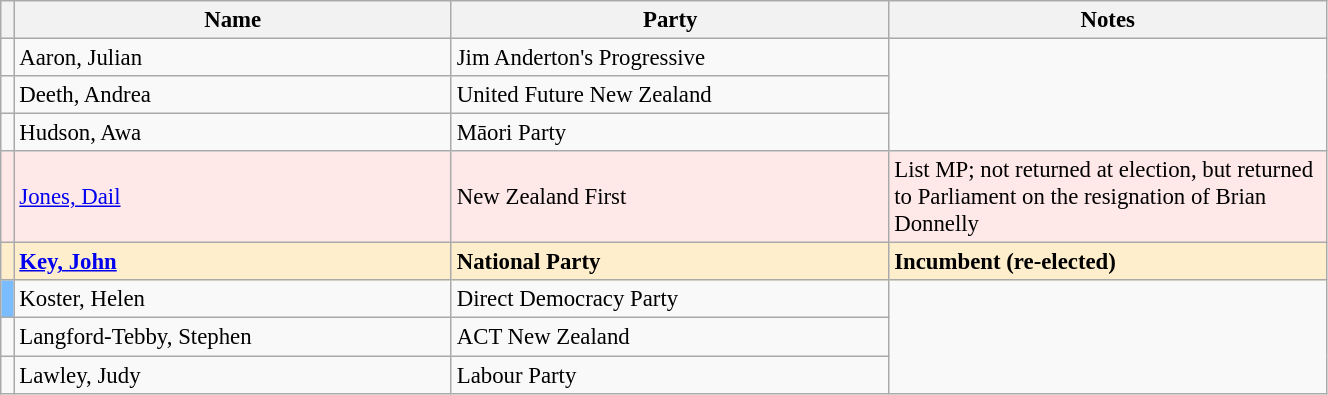<table class="wikitable" width="70%" style="font-size:95%;">
<tr>
<th width=1%></th>
<th width=33%>Name</th>
<th width=33%>Party</th>
<th width=33%>Notes</th>
</tr>
<tr -->
<td bgcolor=></td>
<td>Aaron, Julian</td>
<td>Jim Anderton's Progressive</td>
</tr>
<tr -->
<td bgcolor=></td>
<td>Deeth, Andrea</td>
<td>United Future New Zealand</td>
</tr>
<tr -->
<td bgcolor=></td>
<td>Hudson, Awa</td>
<td>Māori Party</td>
</tr>
<tr ---- bgcolor=#FFE8E8>
<td bgcolor=></td>
<td><a href='#'>Jones, Dail</a></td>
<td>New Zealand First</td>
<td>List MP; not returned at election, but returned to Parliament on the resignation of Brian Donnelly</td>
</tr>
<tr ---- bgcolor=#FFEECC>
<td bgcolor=></td>
<td><strong><a href='#'>Key, John</a></strong></td>
<td><strong>National Party</strong></td>
<td><strong>Incumbent (re-elected)</strong></td>
</tr>
<tr -->
<td bgcolor=#79bcff></td>
<td>Koster, Helen</td>
<td>Direct Democracy Party</td>
</tr>
<tr -->
<td bgcolor=></td>
<td>Langford-Tebby, Stephen</td>
<td>ACT New Zealand</td>
</tr>
<tr -->
<td bgcolor=></td>
<td>Lawley, Judy</td>
<td>Labour Party</td>
</tr>
</table>
